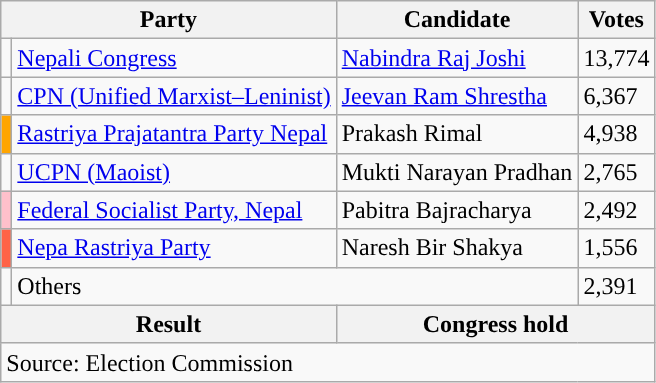<table class="wikitable">
<tr>
<th colspan="2">Party</th>
<th>Candidate</th>
<th>Votes</th>
</tr>
<tr>
<td style="background-color:"></td>
<td><a href='#'>Nepali Congress</a></td>
<td><a href='#'>Nabindra Raj Joshi</a></td>
<td>13,774</td>
</tr>
<tr>
<td style="background-color:"></td>
<td><a href='#'>CPN (Unified Marxist–Leninist)</a></td>
<td><a href='#'>Jeevan Ram Shrestha</a></td>
<td>6,367</td>
</tr>
<tr>
<td style="background-color:orange"></td>
<td><a href='#'>Rastriya Prajatantra Party Nepal</a></td>
<td>Prakash Rimal</td>
<td>4,938</td>
</tr>
<tr>
<td style="background-color:"></td>
<td><a href='#'>UCPN (Maoist)</a></td>
<td>Mukti Narayan Pradhan</td>
<td>2,765</td>
</tr>
<tr>
<td style="background-color:pink"></td>
<td><a href='#'>Federal Socialist Party, Nepal</a></td>
<td>Pabitra Bajracharya</td>
<td>2,492</td>
</tr>
<tr>
<td style="background-color:tomato"></td>
<td><a href='#'>Nepa Rastriya Party</a></td>
<td>Naresh Bir Shakya</td>
<td>1,556</td>
</tr>
<tr>
<td></td>
<td colspan="2">Others</td>
<td>2,391</td>
</tr>
<tr>
<th colspan="2">Result</th>
<th colspan="2">Congress hold</th>
</tr>
<tr>
<td colspan="4">Source: Election Commission</td>
</tr>
</table>
